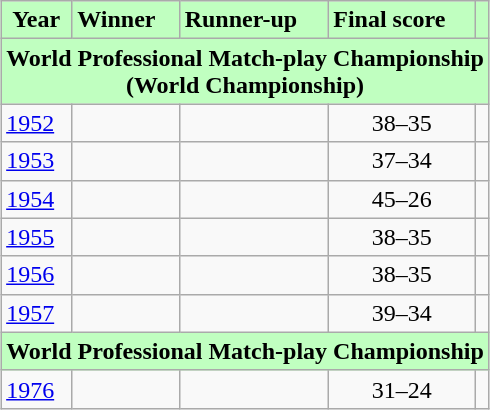<table class="wikitable" style="margin: auto">
<tr>
<th style="text-align: center; background-color: #c0ffc0">Year</th>
<th style="text-align: left; background-color: #c0ffc0">Winner</th>
<th style="text-align: left; background-color: #c0ffc0">Runner-up</th>
<th style="text-align: left; background-color: #c0ffc0">Final score</th>
<th style="text-align: left; background-color: #c0ffc0"></th>
</tr>
<tr>
<th colspan=5 style="text-align: center; background-color: #c0ffc0">World Professional Match-play Championship<br>(World Championship)</th>
</tr>
<tr>
<td><a href='#'>1952</a></td>
<td></td>
<td></td>
<td style="text-align: center">38–35</td>
<td style="text-align: center"></td>
</tr>
<tr>
<td><a href='#'>1953</a></td>
<td></td>
<td></td>
<td style="text-align: center">37–34</td>
<td style="text-align: center"></td>
</tr>
<tr>
<td><a href='#'>1954</a></td>
<td></td>
<td></td>
<td style="text-align: center">45–26</td>
<td style="text-align: center"></td>
</tr>
<tr>
<td><a href='#'>1955</a></td>
<td></td>
<td></td>
<td style="text-align: center">38–35</td>
<td style="text-align: center"></td>
</tr>
<tr>
<td><a href='#'>1956</a></td>
<td></td>
<td></td>
<td style="text-align: center">38–35</td>
<td style="text-align: center"></td>
</tr>
<tr>
<td><a href='#'>1957</a></td>
<td></td>
<td></td>
<td style="text-align: center">39–34</td>
<td style="text-align: center"></td>
</tr>
<tr>
<th colspan=5 style="text-align: center; background-color: #c0ffc0">World Professional Match-play Championship</th>
</tr>
<tr>
<td><a href='#'>1976</a></td>
<td></td>
<td></td>
<td style="text-align: center">31–24</td>
<td style="text-align: center"></td>
</tr>
</table>
